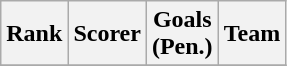<table class="wikitable">
<tr>
<th>Rank</th>
<th>Scorer</th>
<th>Goals<br>(Pen.)</th>
<th>Team</th>
</tr>
<tr>
</tr>
</table>
